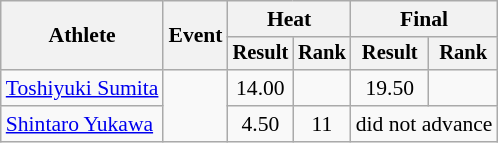<table class="wikitable" style="font-size:90%;">
<tr>
<th rowspan="2">Athlete</th>
<th rowspan="2">Event</th>
<th colspan="2">Heat</th>
<th colspan="2">Final</th>
</tr>
<tr style="font-size:95%">
<th>Result</th>
<th>Rank</th>
<th>Result</th>
<th>Rank</th>
</tr>
<tr align=center>
<td align=left><a href='#'>Toshiyuki Sumita</a></td>
<td style="text-align:left;" rowspan="3"></td>
<td>14.00</td>
<td></td>
<td>19.50</td>
<td></td>
</tr>
<tr align=center>
<td align=left><a href='#'>Shintaro Yukawa</a></td>
<td>4.50</td>
<td>11</td>
<td colspan=2>did not advance</td>
</tr>
</table>
